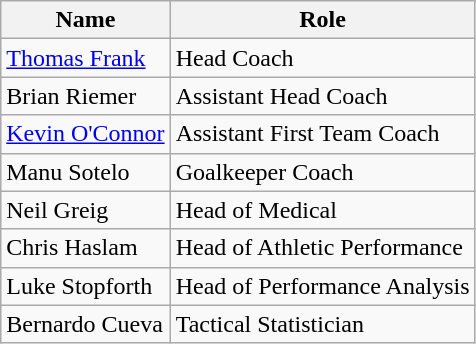<table class="wikitable">
<tr>
<th>Name</th>
<th>Role</th>
</tr>
<tr>
<td> <a href='#'>Thomas Frank</a></td>
<td>Head Coach</td>
</tr>
<tr>
<td> Brian Riemer</td>
<td>Assistant Head Coach</td>
</tr>
<tr>
<td> <a href='#'>Kevin O'Connor</a></td>
<td>Assistant First Team Coach</td>
</tr>
<tr>
<td> Manu Sotelo</td>
<td>Goalkeeper Coach</td>
</tr>
<tr>
<td> Neil Greig</td>
<td>Head of Medical</td>
</tr>
<tr>
<td> Chris Haslam</td>
<td>Head of Athletic Performance</td>
</tr>
<tr>
<td> Luke Stopforth</td>
<td>Head of Performance Analysis</td>
</tr>
<tr>
<td> Bernardo Cueva</td>
<td>Tactical Statistician</td>
</tr>
</table>
